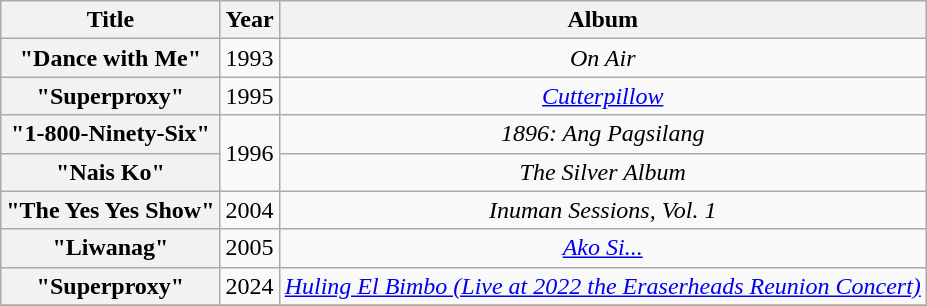<table class="wikitable plainrowheaders" style="text-align:center;">
<tr>
<th scope="col">Title</th>
<th scope="col" style="width:1em;">Year</th>
<th scope="col">Album</th>
</tr>
<tr>
<th scope="row">"Dance with Me" </th>
<td>1993</td>
<td><em>On Air</em></td>
</tr>
<tr>
<th scope="row">"Superproxy" </th>
<td>1995</td>
<td><em><a href='#'>Cutterpillow</a></em></td>
</tr>
<tr>
<th scope="row">"1-800-Ninety-Six"</th>
<td rowspan="2">1996</td>
<td><em>1896: Ang Pagsilang</em></td>
</tr>
<tr>
<th scope="row">"Nais Ko"</th>
<td><em>The Silver Album</em></td>
</tr>
<tr>
<th scope="row">"The Yes Yes Show" </th>
<td>2004</td>
<td><em>Inuman Sessions, Vol. 1</em></td>
</tr>
<tr>
<th scope="row">"Liwanag" </th>
<td>2005</td>
<td><em><a href='#'>Ako Si...</a></em></td>
</tr>
<tr>
<th scope="row">"Superproxy" </th>
<td>2024</td>
<td><em><a href='#'>Huling El Bimbo (Live at 2022 the Eraserheads Reunion Concert)</a></em></td>
</tr>
<tr>
</tr>
</table>
